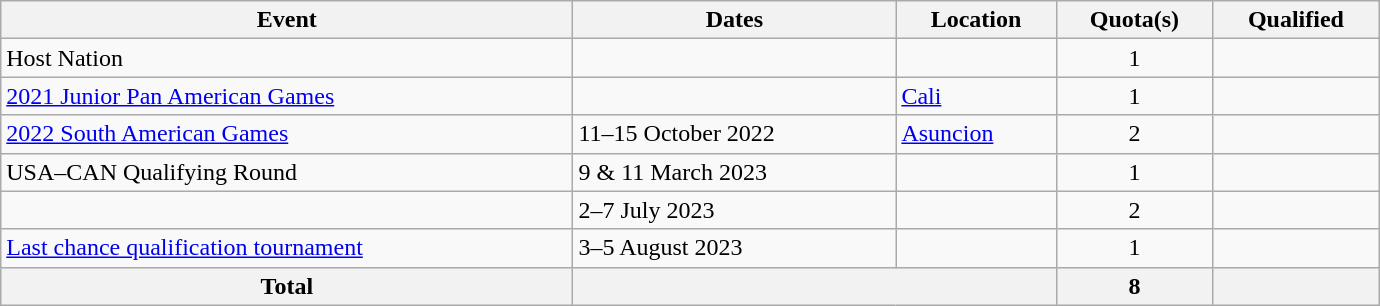<table class="wikitable" width=920>
<tr>
<th>Event</th>
<th>Dates</th>
<th>Location</th>
<th>Quota(s)</th>
<th>Qualified</th>
</tr>
<tr>
<td>Host Nation</td>
<td></td>
<td></td>
<td align=center>1</td>
<td></td>
</tr>
<tr>
<td><a href='#'>2021 Junior Pan American Games</a></td>
<td></td>
<td> <a href='#'>Cali</a></td>
<td align=center>1</td>
<td></td>
</tr>
<tr>
<td><a href='#'>2022 South American Games</a></td>
<td>11–15 October 2022</td>
<td> <a href='#'>Asuncion</a></td>
<td align=center>2</td>
<td><br></td>
</tr>
<tr>
<td>USA–CAN Qualifying Round</td>
<td>9 & 11 March 2023</td>
<td></td>
<td align=center>1</td>
<td></td>
</tr>
<tr>
<td></td>
<td>2–7 July 2023</td>
<td></td>
<td align=center>2</td>
<td {{nowrap><br></td>
</tr>
<tr>
<td><a href='#'>Last chance qualification tournament</a></td>
<td>3–5 August 2023</td>
<td></td>
<td align=center>1</td>
<td></td>
</tr>
<tr>
<th>Total</th>
<th colspan="2"></th>
<th>8</th>
<th></th>
</tr>
</table>
